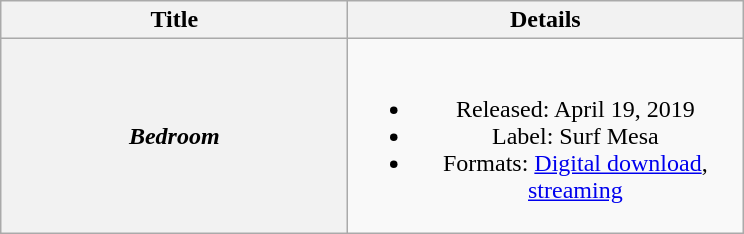<table class="wikitable plainrowheaders" style="text-align:center;">
<tr>
<th scope="col" style="width:14em;">Title</th>
<th scope="col" style="width:16em;">Details</th>
</tr>
<tr>
<th scope="row"><em>Bedroom</em></th>
<td><br><ul><li>Released: April 19, 2019</li><li>Label: Surf Mesa</li><li>Formats: <a href='#'>Digital download</a>, <a href='#'>streaming</a></li></ul></td>
</tr>
</table>
